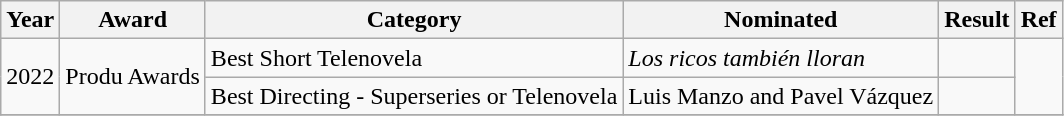<table class="wikitable plainrowheaders">
<tr>
<th scope="col">Year</th>
<th scope="col">Award</th>
<th scope="col">Category</th>
<th scope="col">Nominated</th>
<th scope="col">Result</th>
<th scope="col">Ref</th>
</tr>
<tr>
<td rowspan="2">2022</td>
<td rowspan="2">Produ Awards</td>
<td>Best Short Telenovela</td>
<td><em>Los ricos también lloran</em></td>
<td></td>
<td align="center" rowspan="2"></td>
</tr>
<tr>
<td>Best Directing - Superseries or Telenovela</td>
<td>Luis Manzo and Pavel Vázquez</td>
<td></td>
</tr>
<tr>
</tr>
</table>
